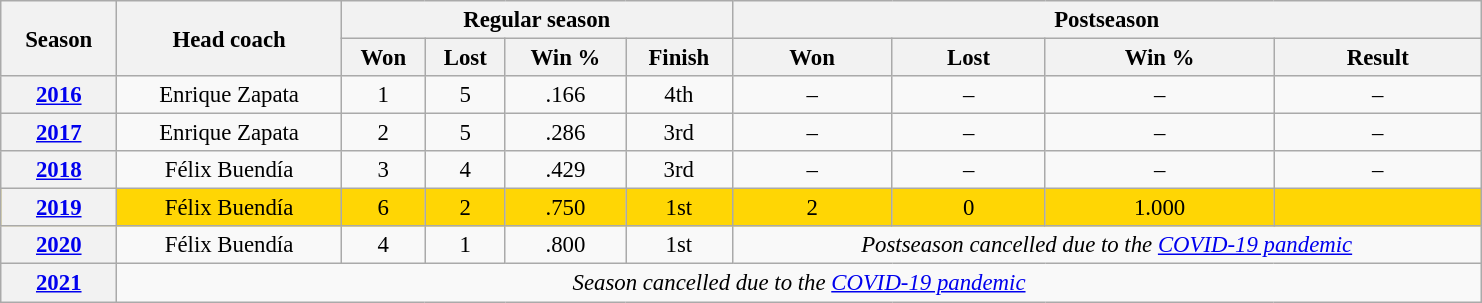<table class="wikitable" style="font-size: 95%; text-align:center; width:65em">
<tr>
<th rowspan="2">Season</th>
<th rowspan="2">Head coach</th>
<th colspan="4">Regular season</th>
<th colspan="4">Postseason</th>
</tr>
<tr>
<th>Won</th>
<th>Lost</th>
<th>Win %</th>
<th>Finish</th>
<th>Won</th>
<th>Lost</th>
<th>Win %</th>
<th>Result</th>
</tr>
<tr>
<th><a href='#'>2016</a></th>
<td>Enrique Zapata</td>
<td>1</td>
<td>5</td>
<td>.166</td>
<td>4th </td>
<td>–</td>
<td>–</td>
<td>–</td>
<td>–</td>
</tr>
<tr>
<th><a href='#'>2017</a></th>
<td>Enrique Zapata</td>
<td>2</td>
<td>5</td>
<td>.286</td>
<td>3rd </td>
<td>–</td>
<td>–</td>
<td>–</td>
<td>–</td>
</tr>
<tr>
<th><a href='#'>2018</a></th>
<td>Félix Buendía</td>
<td>3</td>
<td>4</td>
<td>.429</td>
<td>3rd </td>
<td>–</td>
<td>–</td>
<td>–</td>
<td>–</td>
</tr>
<tr style="background:#FFD604;">
<th><a href='#'>2019</a></th>
<td>Félix Buendía</td>
<td>6</td>
<td>2</td>
<td>.750</td>
<td>1st </td>
<td>2</td>
<td>0</td>
<td>1.000</td>
<td></td>
</tr>
<tr>
<th><a href='#'>2020</a></th>
<td>Félix Buendía</td>
<td>4</td>
<td>1</td>
<td>.800</td>
<td>1st </td>
<td colspan=4><em>Postseason cancelled due to the <a href='#'>COVID-19 pandemic</a></em></td>
</tr>
<tr>
<th><a href='#'>2021</a></th>
<td colspan=9><em>Season cancelled due to the <a href='#'>COVID-19 pandemic</a></em></td>
</tr>
</table>
